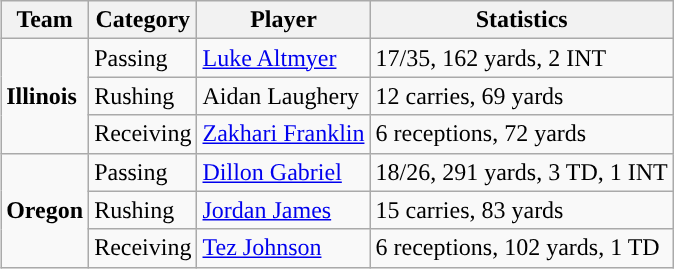<table class="wikitable" style="float: right;">
<tr>
<th>Team</th>
<th>Category</th>
<th>Player</th>
<th>Statistics</th>
</tr>
<tr>
<td rowspan=3><strong>Illinois</strong></td>
<td>Passing</td>
<td><a href='#'>Luke Altmyer</a></td>
<td>17/35, 162 yards, 2 INT</td>
</tr>
<tr>
<td>Rushing</td>
<td>Aidan Laughery</td>
<td>12 carries, 69 yards</td>
</tr>
<tr>
<td>Receiving</td>
<td><a href='#'>Zakhari Franklin</a></td>
<td>6 receptions, 72 yards</td>
</tr>
<tr>
<td rowspan=3><strong>Oregon</strong></td>
<td>Passing</td>
<td><a href='#'>Dillon Gabriel</a></td>
<td>18/26, 291 yards, 3 TD, 1 INT</td>
</tr>
<tr>
<td>Rushing</td>
<td><a href='#'>Jordan James</a></td>
<td>15 carries, 83 yards</td>
</tr>
<tr>
<td>Receiving</td>
<td><a href='#'>Tez Johnson</a></td>
<td>6 receptions, 102 yards, 1 TD</td>
</tr>
</table>
